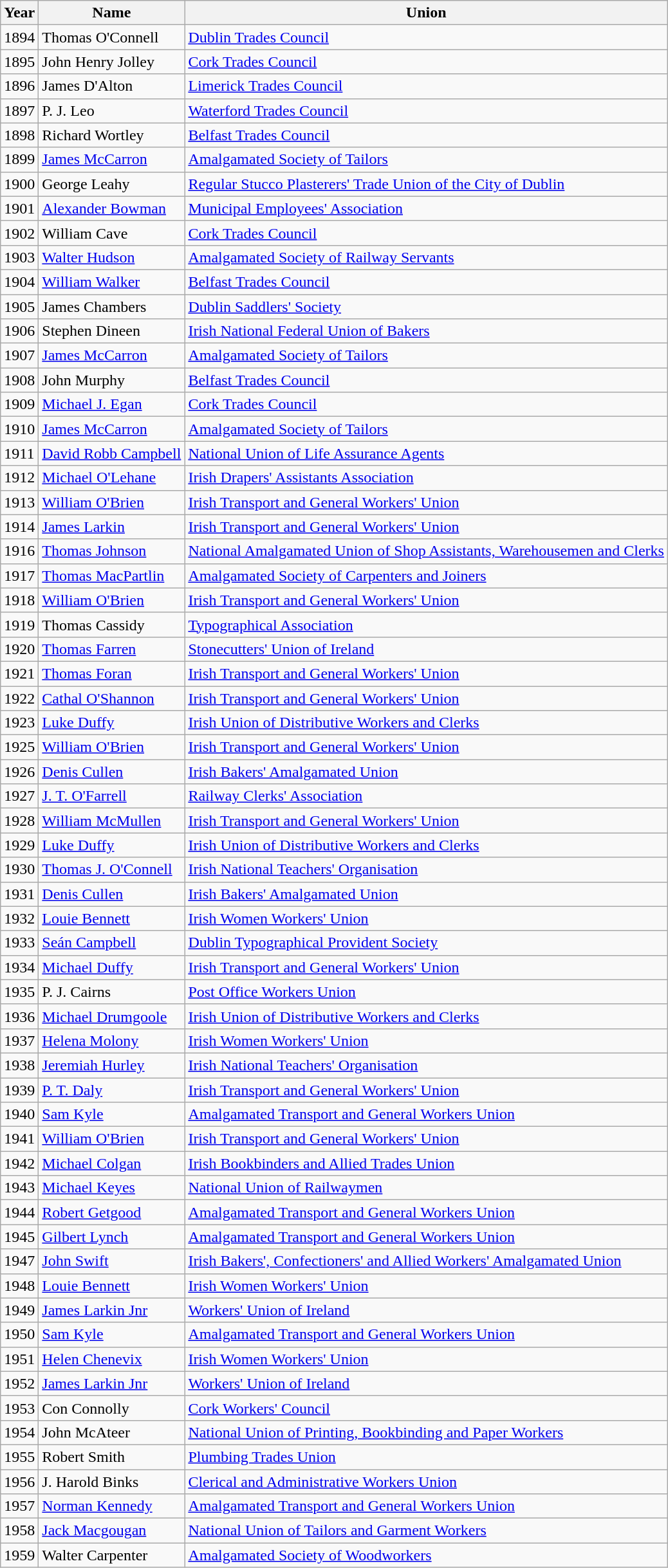<table class="wikitable sortable">
<tr>
<th>Year</th>
<th>Name</th>
<th>Union</th>
</tr>
<tr>
<td>1894</td>
<td>Thomas O'Connell</td>
<td><a href='#'>Dublin Trades Council</a></td>
</tr>
<tr>
<td>1895</td>
<td>John Henry Jolley</td>
<td><a href='#'>Cork Trades Council</a></td>
</tr>
<tr>
<td>1896</td>
<td>James D'Alton</td>
<td><a href='#'>Limerick Trades Council</a></td>
</tr>
<tr>
<td>1897</td>
<td>P. J. Leo</td>
<td><a href='#'>Waterford Trades Council</a></td>
</tr>
<tr>
<td>1898</td>
<td>Richard Wortley</td>
<td><a href='#'>Belfast Trades Council</a></td>
</tr>
<tr>
<td>1899</td>
<td><a href='#'>James McCarron</a></td>
<td><a href='#'>Amalgamated Society of Tailors</a></td>
</tr>
<tr>
<td>1900</td>
<td>George Leahy</td>
<td><a href='#'>Regular Stucco Plasterers' Trade Union of the City of Dublin</a></td>
</tr>
<tr>
<td>1901</td>
<td><a href='#'>Alexander Bowman</a></td>
<td><a href='#'>Municipal Employees' Association</a></td>
</tr>
<tr>
<td>1902</td>
<td>William Cave</td>
<td><a href='#'>Cork Trades Council</a></td>
</tr>
<tr>
<td>1903</td>
<td><a href='#'>Walter Hudson</a></td>
<td><a href='#'>Amalgamated Society of Railway Servants</a></td>
</tr>
<tr>
<td>1904</td>
<td><a href='#'>William Walker</a></td>
<td><a href='#'>Belfast Trades Council</a></td>
</tr>
<tr>
<td>1905</td>
<td>James Chambers</td>
<td><a href='#'>Dublin Saddlers' Society</a></td>
</tr>
<tr>
<td>1906</td>
<td>Stephen Dineen</td>
<td><a href='#'>Irish National Federal Union of Bakers</a></td>
</tr>
<tr>
<td>1907</td>
<td><a href='#'>James McCarron</a></td>
<td><a href='#'>Amalgamated Society of Tailors</a></td>
</tr>
<tr>
<td>1908</td>
<td>John Murphy</td>
<td><a href='#'>Belfast Trades Council</a></td>
</tr>
<tr>
<td>1909</td>
<td><a href='#'>Michael J. Egan</a></td>
<td><a href='#'>Cork Trades Council</a></td>
</tr>
<tr>
<td>1910</td>
<td><a href='#'>James McCarron</a></td>
<td><a href='#'>Amalgamated Society of Tailors</a></td>
</tr>
<tr>
<td>1911</td>
<td><a href='#'>David Robb Campbell</a></td>
<td><a href='#'>National Union of Life Assurance Agents</a></td>
</tr>
<tr>
<td>1912</td>
<td><a href='#'>Michael O'Lehane</a></td>
<td><a href='#'>Irish Drapers' Assistants Association</a></td>
</tr>
<tr>
<td>1913</td>
<td><a href='#'>William O'Brien</a></td>
<td><a href='#'>Irish Transport and General Workers' Union</a></td>
</tr>
<tr>
<td>1914</td>
<td><a href='#'>James Larkin</a></td>
<td><a href='#'>Irish Transport and General Workers' Union</a></td>
</tr>
<tr>
<td>1916</td>
<td><a href='#'>Thomas Johnson</a></td>
<td><a href='#'>National Amalgamated Union of Shop Assistants, Warehousemen and Clerks</a></td>
</tr>
<tr>
<td>1917</td>
<td><a href='#'>Thomas MacPartlin</a></td>
<td><a href='#'>Amalgamated Society of Carpenters and Joiners</a></td>
</tr>
<tr>
<td>1918</td>
<td><a href='#'>William O'Brien</a></td>
<td><a href='#'>Irish Transport and General Workers' Union</a></td>
</tr>
<tr>
<td>1919</td>
<td>Thomas Cassidy</td>
<td><a href='#'>Typographical Association</a></td>
</tr>
<tr>
<td>1920</td>
<td><a href='#'>Thomas Farren</a></td>
<td><a href='#'>Stonecutters' Union of Ireland</a></td>
</tr>
<tr>
<td>1921</td>
<td><a href='#'>Thomas Foran</a></td>
<td><a href='#'>Irish Transport and General Workers' Union</a></td>
</tr>
<tr>
<td>1922</td>
<td><a href='#'>Cathal O'Shannon</a></td>
<td><a href='#'>Irish Transport and General Workers' Union</a></td>
</tr>
<tr>
<td>1923</td>
<td><a href='#'>Luke Duffy</a></td>
<td><a href='#'>Irish Union of Distributive Workers and Clerks</a></td>
</tr>
<tr>
<td>1925</td>
<td><a href='#'>William O'Brien</a></td>
<td><a href='#'>Irish Transport and General Workers' Union</a></td>
</tr>
<tr>
<td>1926</td>
<td><a href='#'>Denis Cullen</a></td>
<td><a href='#'>Irish Bakers' Amalgamated Union</a></td>
</tr>
<tr>
<td>1927</td>
<td><a href='#'>J. T. O'Farrell</a></td>
<td><a href='#'>Railway Clerks' Association</a></td>
</tr>
<tr>
<td>1928</td>
<td><a href='#'>William McMullen</a></td>
<td><a href='#'>Irish Transport and General Workers' Union</a></td>
</tr>
<tr>
<td>1929</td>
<td><a href='#'>Luke Duffy</a></td>
<td><a href='#'>Irish Union of Distributive Workers and Clerks</a></td>
</tr>
<tr>
<td>1930</td>
<td><a href='#'>Thomas J. O'Connell</a></td>
<td><a href='#'>Irish National Teachers' Organisation</a></td>
</tr>
<tr>
<td>1931</td>
<td><a href='#'>Denis Cullen</a></td>
<td><a href='#'>Irish Bakers' Amalgamated Union</a></td>
</tr>
<tr>
<td>1932</td>
<td><a href='#'>Louie Bennett</a></td>
<td><a href='#'>Irish Women Workers' Union</a></td>
</tr>
<tr>
<td>1933</td>
<td><a href='#'>Seán Campbell</a></td>
<td><a href='#'>Dublin Typographical Provident Society</a></td>
</tr>
<tr>
<td>1934</td>
<td><a href='#'>Michael Duffy</a></td>
<td><a href='#'>Irish Transport and General Workers' Union</a></td>
</tr>
<tr>
<td>1935</td>
<td>P. J. Cairns</td>
<td><a href='#'>Post Office Workers Union</a></td>
</tr>
<tr>
<td>1936</td>
<td><a href='#'>Michael Drumgoole</a></td>
<td><a href='#'>Irish Union of Distributive Workers and Clerks</a></td>
</tr>
<tr>
<td>1937</td>
<td><a href='#'>Helena Molony</a></td>
<td><a href='#'>Irish Women Workers' Union</a></td>
</tr>
<tr>
<td>1938</td>
<td><a href='#'>Jeremiah Hurley</a></td>
<td><a href='#'>Irish National Teachers' Organisation</a></td>
</tr>
<tr>
<td>1939</td>
<td><a href='#'>P. T. Daly</a></td>
<td><a href='#'>Irish Transport and General Workers' Union</a></td>
</tr>
<tr>
<td>1940</td>
<td><a href='#'>Sam Kyle</a></td>
<td><a href='#'>Amalgamated Transport and General Workers Union</a></td>
</tr>
<tr>
<td>1941</td>
<td><a href='#'>William O'Brien</a></td>
<td><a href='#'>Irish Transport and General Workers' Union</a></td>
</tr>
<tr>
<td>1942</td>
<td><a href='#'>Michael Colgan</a></td>
<td><a href='#'>Irish Bookbinders and Allied Trades Union</a></td>
</tr>
<tr>
<td>1943</td>
<td><a href='#'>Michael Keyes</a></td>
<td><a href='#'>National Union of Railwaymen</a></td>
</tr>
<tr>
<td>1944</td>
<td><a href='#'>Robert Getgood</a></td>
<td><a href='#'>Amalgamated Transport and General Workers Union</a></td>
</tr>
<tr>
<td>1945</td>
<td><a href='#'>Gilbert Lynch</a></td>
<td><a href='#'>Amalgamated Transport and General Workers Union</a></td>
</tr>
<tr>
<td>1947</td>
<td><a href='#'>John Swift</a></td>
<td><a href='#'>Irish Bakers', Confectioners' and Allied Workers' Amalgamated Union</a></td>
</tr>
<tr>
<td>1948</td>
<td><a href='#'>Louie Bennett</a></td>
<td><a href='#'>Irish Women Workers' Union</a></td>
</tr>
<tr>
<td>1949</td>
<td><a href='#'>James Larkin Jnr</a></td>
<td><a href='#'>Workers' Union of Ireland</a></td>
</tr>
<tr>
<td>1950</td>
<td><a href='#'>Sam Kyle</a></td>
<td><a href='#'>Amalgamated Transport and General Workers Union</a></td>
</tr>
<tr>
<td>1951</td>
<td><a href='#'>Helen Chenevix</a></td>
<td><a href='#'>Irish Women Workers' Union</a></td>
</tr>
<tr>
<td>1952</td>
<td><a href='#'>James Larkin Jnr</a></td>
<td><a href='#'>Workers' Union of Ireland</a></td>
</tr>
<tr>
<td>1953</td>
<td>Con Connolly</td>
<td><a href='#'>Cork Workers' Council</a></td>
</tr>
<tr>
<td>1954</td>
<td>John McAteer</td>
<td><a href='#'>National Union of Printing, Bookbinding and Paper Workers</a></td>
</tr>
<tr>
<td>1955</td>
<td>Robert Smith</td>
<td><a href='#'>Plumbing Trades Union</a></td>
</tr>
<tr>
<td>1956</td>
<td>J. Harold Binks</td>
<td><a href='#'>Clerical and Administrative Workers Union</a></td>
</tr>
<tr>
<td>1957</td>
<td><a href='#'>Norman Kennedy</a></td>
<td><a href='#'>Amalgamated Transport and General Workers Union</a></td>
</tr>
<tr>
<td>1958</td>
<td><a href='#'>Jack Macgougan</a></td>
<td><a href='#'>National Union of Tailors and Garment Workers</a></td>
</tr>
<tr>
<td>1959</td>
<td>Walter Carpenter</td>
<td><a href='#'>Amalgamated Society of Woodworkers</a></td>
</tr>
</table>
